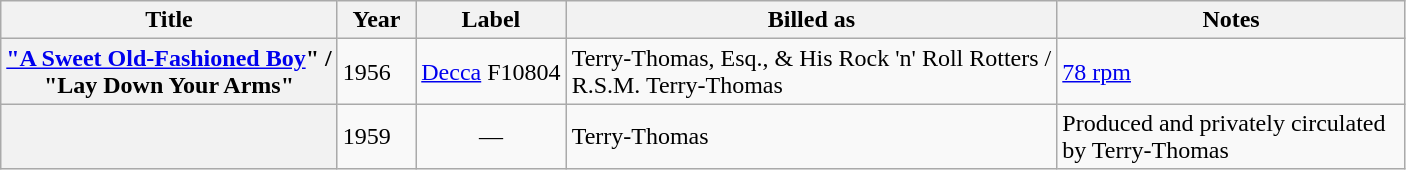<table class="wikitable plainrowheaders sortable" style="margin-right: 0;">
<tr>
<th scope="col">Title</th>
<th scope="col" style="width: 45px;">Year</th>
<th scope="col">Label</th>
<th scope="col">Billed as</th>
<th scope="col" style="width: 225px;" class="unsortable">Notes</th>
</tr>
<tr>
<th scope="row"><a href='#'>"A Sweet Old-Fashioned Boy</a>" /<br>"Lay Down Your Arms"</th>
<td>1956</td>
<td><a href='#'>Decca</a> F10804</td>
<td>Terry-Thomas, Esq., & His Rock 'n' Roll Rotters /<br>R.S.M. Terry-Thomas</td>
<td><a href='#'>78 rpm</a></td>
</tr>
<tr>
<th scope="row"></th>
<td>1959</td>
<td style="text-align: center;">—</td>
<td>Terry-Thomas</td>
<td>Produced and privately circulated by Terry-Thomas</td>
</tr>
</table>
